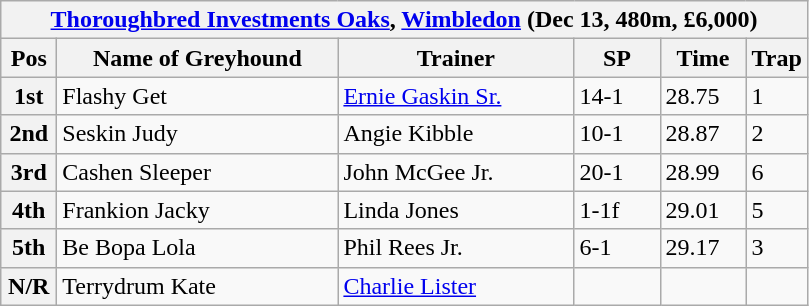<table class="wikitable">
<tr>
<th colspan="6"><a href='#'>Thoroughbred Investments Oaks</a>, <a href='#'>Wimbledon</a> (Dec 13, 480m, £6,000)</th>
</tr>
<tr>
<th width=30>Pos</th>
<th width=180>Name of Greyhound</th>
<th width=150>Trainer</th>
<th width=50>SP</th>
<th width=50>Time</th>
<th width=30>Trap</th>
</tr>
<tr>
<th>1st</th>
<td>Flashy Get</td>
<td><a href='#'>Ernie Gaskin Sr.</a></td>
<td>14-1</td>
<td>28.75</td>
<td>1</td>
</tr>
<tr>
<th>2nd</th>
<td>Seskin Judy</td>
<td>Angie Kibble</td>
<td>10-1</td>
<td>28.87</td>
<td>2</td>
</tr>
<tr>
<th>3rd</th>
<td>Cashen Sleeper</td>
<td>John McGee Jr.</td>
<td>20-1</td>
<td>28.99</td>
<td>6</td>
</tr>
<tr>
<th>4th</th>
<td>Frankion Jacky</td>
<td>Linda Jones</td>
<td>1-1f</td>
<td>29.01</td>
<td>5</td>
</tr>
<tr>
<th>5th</th>
<td>Be Bopa Lola</td>
<td>Phil Rees Jr.</td>
<td>6-1</td>
<td>29.17</td>
<td>3</td>
</tr>
<tr>
<th>N/R</th>
<td>Terrydrum Kate</td>
<td><a href='#'>Charlie Lister</a></td>
<td></td>
<td></td>
<td></td>
</tr>
</table>
